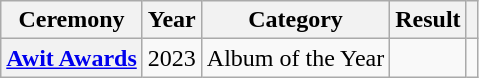<table class="wikitable plainrowheaders">
<tr>
<th scope="col">Ceremony</th>
<th scope="col">Year</th>
<th scope="col">Category</th>
<th scope="col">Result</th>
<th scope="col" class="unsortable"></th>
</tr>
<tr>
<th scope="row"><a href='#'>Awit Awards</a></th>
<td align="center">2023</td>
<td align="center">Album of the Year</td>
<td></td>
<td align="center"></td>
</tr>
</table>
